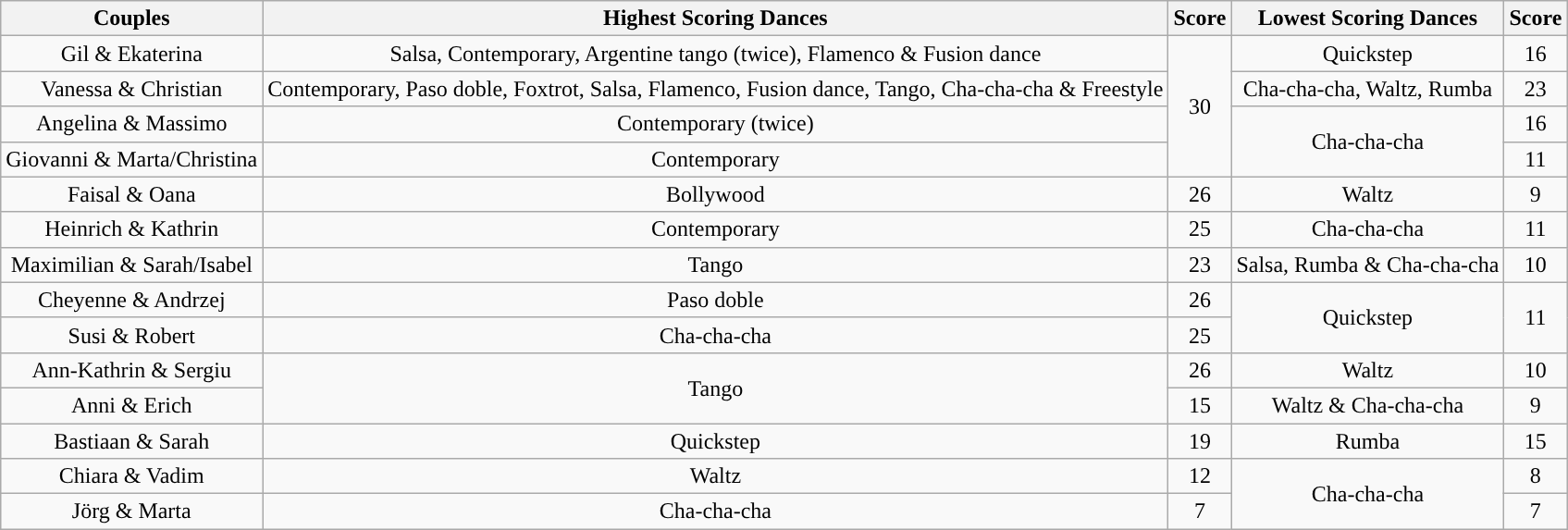<table class="wikitable sortable center" style="text-align:center;">
<tr>
<th>Couples</th>
<th>Highest Scoring Dances</th>
<th>Score</th>
<th>Lowest Scoring Dances</th>
<th>Score</th>
</tr>
<tr>
<td>Gil & Ekaterina</td>
<td>Salsa, Contemporary, Argentine tango (twice), Flamenco & Fusion dance</td>
<td rowspan="4">30</td>
<td>Quickstep</td>
<td>16</td>
</tr>
<tr>
<td>Vanessa & Christian</td>
<td>Contemporary, Paso doble, Foxtrot, Salsa, Flamenco, Fusion dance, Tango, Cha-cha-cha & Freestyle</td>
<td>Cha-cha-cha, Waltz, Rumba</td>
<td>23</td>
</tr>
<tr>
<td>Angelina & Massimo</td>
<td>Contemporary (twice)</td>
<td rowspan="2">Cha-cha-cha</td>
<td>16</td>
</tr>
<tr>
<td>Giovanni & Marta/Christina</td>
<td>Contemporary</td>
<td>11</td>
</tr>
<tr>
<td>Faisal & Oana</td>
<td>Bollywood</td>
<td>26</td>
<td>Waltz</td>
<td>9</td>
</tr>
<tr>
<td>Heinrich & Kathrin</td>
<td>Contemporary</td>
<td>25</td>
<td>Cha-cha-cha</td>
<td>11</td>
</tr>
<tr>
<td>Maximilian & Sarah/Isabel</td>
<td>Tango</td>
<td>23</td>
<td>Salsa, Rumba & Cha-cha-cha</td>
<td>10</td>
</tr>
<tr>
<td>Cheyenne & Andrzej</td>
<td>Paso doble</td>
<td>26</td>
<td rowspan="2">Quickstep</td>
<td rowspan="2">11</td>
</tr>
<tr>
<td>Susi & Robert</td>
<td>Cha-cha-cha</td>
<td>25</td>
</tr>
<tr>
<td>Ann-Kathrin & Sergiu</td>
<td rowspan="2">Tango</td>
<td>26</td>
<td>Waltz</td>
<td>10</td>
</tr>
<tr>
<td>Anni & Erich</td>
<td>15</td>
<td>Waltz & Cha-cha-cha</td>
<td>9</td>
</tr>
<tr>
<td>Bastiaan & Sarah</td>
<td>Quickstep</td>
<td>19</td>
<td>Rumba</td>
<td>15</td>
</tr>
<tr>
<td>Chiara & Vadim</td>
<td>Waltz</td>
<td>12</td>
<td rowspan="2">Cha-cha-cha</td>
<td>8</td>
</tr>
<tr>
<td>Jörg & Marta</td>
<td>Cha-cha-cha</td>
<td>7</td>
<td>7</td>
</tr>
</table>
